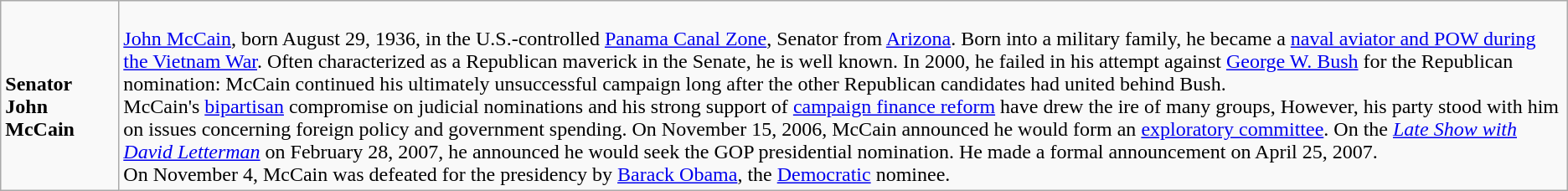<table class=wikitable>
<tr>
<td><br><strong>Senator John McCain</strong><br></td>
<td><br>
<a href='#'>John McCain</a>, born August 29, 1936, in the U.S.-controlled <a href='#'>Panama Canal Zone</a>, Senator from <a href='#'>Arizona</a>. Born into a military family, he became a <a href='#'>naval aviator and POW during the Vietnam War</a>. Often characterized as a Republican maverick in the Senate, he is well known. In 2000, he failed in his attempt against <a href='#'>George W. Bush</a> for the Republican nomination: McCain continued his ultimately unsuccessful campaign long after the other Republican candidates had united behind Bush.<br>McCain's <a href='#'>bipartisan</a> compromise on judicial nominations and his strong support of <a href='#'>campaign finance reform</a> have drew the ire of many groups, However, his party stood with him on issues concerning foreign policy and government spending.
On November 15, 2006, McCain announced he would form an <a href='#'>exploratory committee</a>. On the <em><a href='#'>Late Show with David Letterman</a></em> on February 28, 2007, he announced he would seek the GOP presidential nomination. He made a formal announcement on April 25, 2007.<br>On November 4, McCain was defeated for the presidency by <a href='#'>Barack Obama</a>, the <a href='#'>Democratic</a> nominee.</td>
</tr>
</table>
